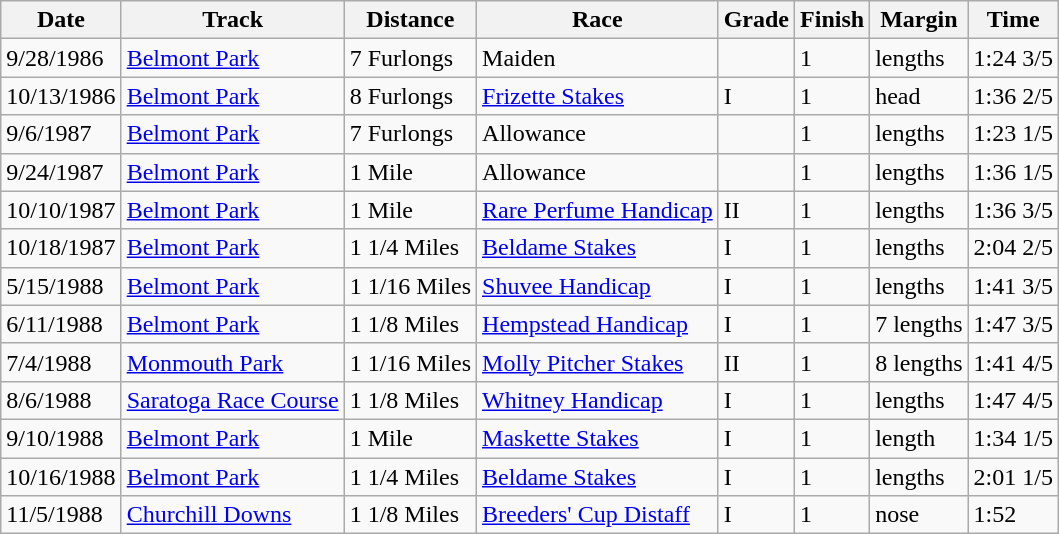<table class="wikitable sortable">
<tr>
<th>Date</th>
<th>Track</th>
<th>Distance</th>
<th>Race</th>
<th>Grade</th>
<th>Finish</th>
<th>Margin</th>
<th>Time</th>
</tr>
<tr>
<td>9/28/1986</td>
<td><a href='#'>Belmont Park</a></td>
<td>7 Furlongs</td>
<td>Maiden</td>
<td></td>
<td>1</td>
<td> lengths</td>
<td>1:24 3/5</td>
</tr>
<tr>
<td>10/13/1986</td>
<td><a href='#'>Belmont Park</a></td>
<td>8 Furlongs</td>
<td><a href='#'>Frizette Stakes</a></td>
<td>I</td>
<td>1</td>
<td>head</td>
<td>1:36 2/5</td>
</tr>
<tr>
<td>9/6/1987</td>
<td><a href='#'>Belmont Park</a></td>
<td>7 Furlongs</td>
<td>Allowance</td>
<td></td>
<td>1</td>
<td> lengths</td>
<td>1:23 1/5</td>
</tr>
<tr>
<td>9/24/1987</td>
<td><a href='#'>Belmont Park</a></td>
<td>1 Mile</td>
<td>Allowance</td>
<td></td>
<td>1</td>
<td> lengths</td>
<td>1:36 1/5</td>
</tr>
<tr>
<td>10/10/1987</td>
<td><a href='#'>Belmont Park</a></td>
<td>1 Mile</td>
<td><a href='#'>Rare Perfume Handicap</a></td>
<td>II</td>
<td>1</td>
<td> lengths</td>
<td>1:36 3/5</td>
</tr>
<tr>
<td>10/18/1987</td>
<td><a href='#'>Belmont Park</a></td>
<td>1 1/4 Miles</td>
<td><a href='#'>Beldame Stakes</a></td>
<td>I</td>
<td>1</td>
<td> lengths</td>
<td>2:04 2/5</td>
</tr>
<tr>
<td>5/15/1988</td>
<td><a href='#'>Belmont Park</a></td>
<td>1 1/16 Miles</td>
<td><a href='#'>Shuvee Handicap</a></td>
<td>I</td>
<td>1</td>
<td> lengths</td>
<td>1:41 3/5</td>
</tr>
<tr>
<td>6/11/1988</td>
<td><a href='#'>Belmont Park</a></td>
<td>1 1/8 Miles</td>
<td><a href='#'>Hempstead Handicap</a></td>
<td>I</td>
<td>1</td>
<td>7 lengths</td>
<td>1:47 3/5</td>
</tr>
<tr>
<td>7/4/1988</td>
<td><a href='#'>Monmouth Park</a></td>
<td>1 1/16 Miles</td>
<td><a href='#'>Molly Pitcher Stakes</a></td>
<td>II</td>
<td>1</td>
<td>8 lengths</td>
<td>1:41 4/5</td>
</tr>
<tr>
<td>8/6/1988</td>
<td><a href='#'>Saratoga Race Course</a></td>
<td>1 1/8 Miles</td>
<td><a href='#'>Whitney Handicap</a></td>
<td>I</td>
<td>1</td>
<td> lengths</td>
<td>1:47 4/5</td>
</tr>
<tr>
<td>9/10/1988</td>
<td><a href='#'>Belmont Park</a></td>
<td>1 Mile</td>
<td><a href='#'>Maskette Stakes</a></td>
<td>I</td>
<td>1</td>
<td> length</td>
<td>1:34 1/5</td>
</tr>
<tr>
<td>10/16/1988</td>
<td><a href='#'>Belmont Park</a></td>
<td>1 1/4 Miles</td>
<td><a href='#'>Beldame Stakes</a></td>
<td>I</td>
<td>1</td>
<td> lengths</td>
<td>2:01 1/5</td>
</tr>
<tr>
<td>11/5/1988</td>
<td><a href='#'>Churchill Downs</a></td>
<td>1 1/8 Miles</td>
<td><a href='#'>Breeders' Cup Distaff</a></td>
<td>I</td>
<td>1</td>
<td>nose</td>
<td>1:52</td>
</tr>
</table>
